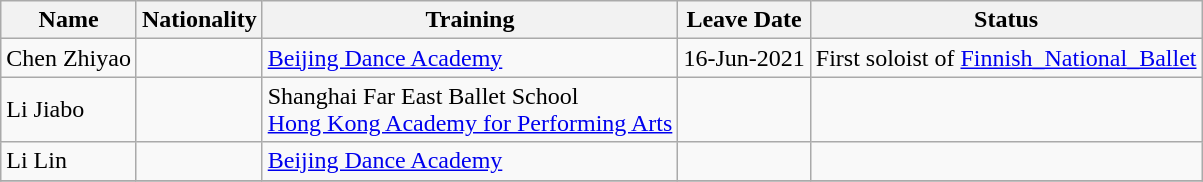<table class="wikitable">
<tr>
<th>Name</th>
<th>Nationality</th>
<th>Training</th>
<th>Leave Date</th>
<th>Status</th>
</tr>
<tr>
<td>Chen Zhiyao</td>
<td></td>
<td><a href='#'>Beijing Dance Academy</a></td>
<td>16-Jun-2021</td>
<td>First soloist of <a href='#'>Finnish_National_Ballet</a></td>
</tr>
<tr>
<td>Li Jiabo</td>
<td></td>
<td>Shanghai Far East Ballet School<br><a href='#'>Hong Kong Academy for Performing Arts</a></td>
<td></td>
<td></td>
</tr>
<tr>
<td>Li Lin</td>
<td></td>
<td><a href='#'>Beijing Dance Academy</a></td>
<td></td>
<td></td>
</tr>
<tr>
</tr>
</table>
